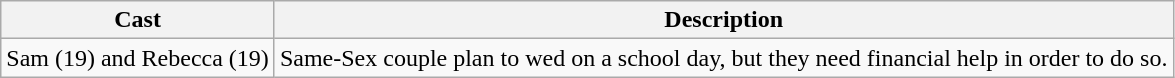<table class="wikitable">
<tr>
<th>Cast</th>
<th>Description</th>
</tr>
<tr>
<td>Sam (19) and Rebecca (19)</td>
<td>Same-Sex couple plan to wed on a school day, but they need financial help in order to do so.</td>
</tr>
</table>
